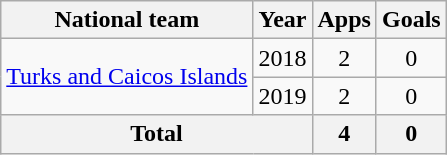<table class="wikitable" style="text-align:center">
<tr>
<th>National team</th>
<th>Year</th>
<th>Apps</th>
<th>Goals</th>
</tr>
<tr>
<td rowspan="2"><a href='#'>Turks and Caicos Islands</a></td>
<td>2018</td>
<td>2</td>
<td>0</td>
</tr>
<tr>
<td>2019</td>
<td>2</td>
<td>0</td>
</tr>
<tr>
<th colspan=2>Total</th>
<th>4</th>
<th>0</th>
</tr>
</table>
